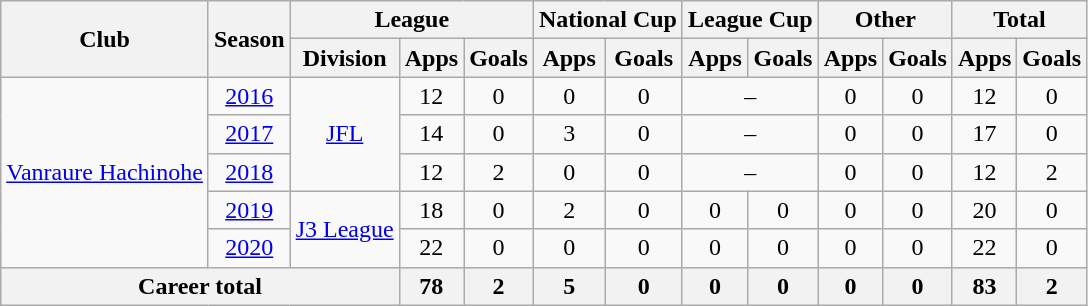<table class="wikitable" style="text-align: center">
<tr>
<th rowspan="2">Club</th>
<th rowspan="2">Season</th>
<th colspan="3">League</th>
<th colspan="2">National Cup</th>
<th colspan="2">League Cup</th>
<th colspan="2">Other</th>
<th colspan="2">Total</th>
</tr>
<tr>
<th>Division</th>
<th>Apps</th>
<th>Goals</th>
<th>Apps</th>
<th>Goals</th>
<th>Apps</th>
<th>Goals</th>
<th>Apps</th>
<th>Goals</th>
<th>Apps</th>
<th>Goals</th>
</tr>
<tr>
<td rowspan="5"><a href='#'>Vanraure Hachinohe</a></td>
<td><a href='#'>2016</a></td>
<td rowspan="3"><a href='#'>JFL</a></td>
<td>12</td>
<td>0</td>
<td>0</td>
<td>0</td>
<td colspan="2">–</td>
<td>0</td>
<td>0</td>
<td>12</td>
<td>0</td>
</tr>
<tr>
<td><a href='#'>2017</a></td>
<td>14</td>
<td>0</td>
<td>3</td>
<td>0</td>
<td colspan="2">–</td>
<td>0</td>
<td>0</td>
<td>17</td>
<td>0</td>
</tr>
<tr>
<td><a href='#'>2018</a></td>
<td>12</td>
<td>2</td>
<td>0</td>
<td>0</td>
<td colspan="2">–</td>
<td>0</td>
<td>0</td>
<td>12</td>
<td>2</td>
</tr>
<tr>
<td><a href='#'>2019</a></td>
<td rowspan="2"><a href='#'>J3 League</a></td>
<td>18</td>
<td>0</td>
<td>2</td>
<td>0</td>
<td>0</td>
<td>0</td>
<td>0</td>
<td>0</td>
<td>20</td>
<td>0</td>
</tr>
<tr>
<td><a href='#'>2020</a></td>
<td>22</td>
<td>0</td>
<td>0</td>
<td>0</td>
<td>0</td>
<td>0</td>
<td>0</td>
<td>0</td>
<td>22</td>
<td>0</td>
</tr>
<tr>
<th colspan=3>Career total</th>
<th>78</th>
<th>2</th>
<th>5</th>
<th>0</th>
<th>0</th>
<th>0</th>
<th>0</th>
<th>0</th>
<th>83</th>
<th>2</th>
</tr>
</table>
